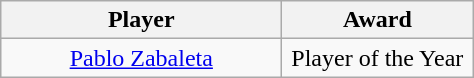<table class="wikitable">
<tr>
<th style="width:180px;">Player</th>
<th style="width:120px;">Award</th>
</tr>
<tr>
<td style="text-align:center;"> <a href='#'>Pablo Zabaleta</a></td>
<td style="text-align:center;">Player of the Year</td>
</tr>
</table>
